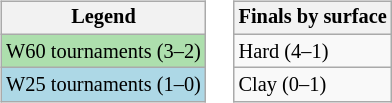<table>
<tr valign=top>
<td><br><table class=wikitable style="font-size:85%">
<tr>
<th>Legend</th>
</tr>
<tr style="background:#addfad;">
<td>W60 tournaments (3–2)</td>
</tr>
<tr style="background:lightblue;">
<td>W25 tournaments (1–0)</td>
</tr>
</table>
</td>
<td><br><table class=wikitable style="font-size:85%">
<tr>
<th>Finals by surface</th>
</tr>
<tr>
<td>Hard (4–1)</td>
</tr>
<tr>
<td>Clay (0–1)</td>
</tr>
</table>
</td>
</tr>
</table>
